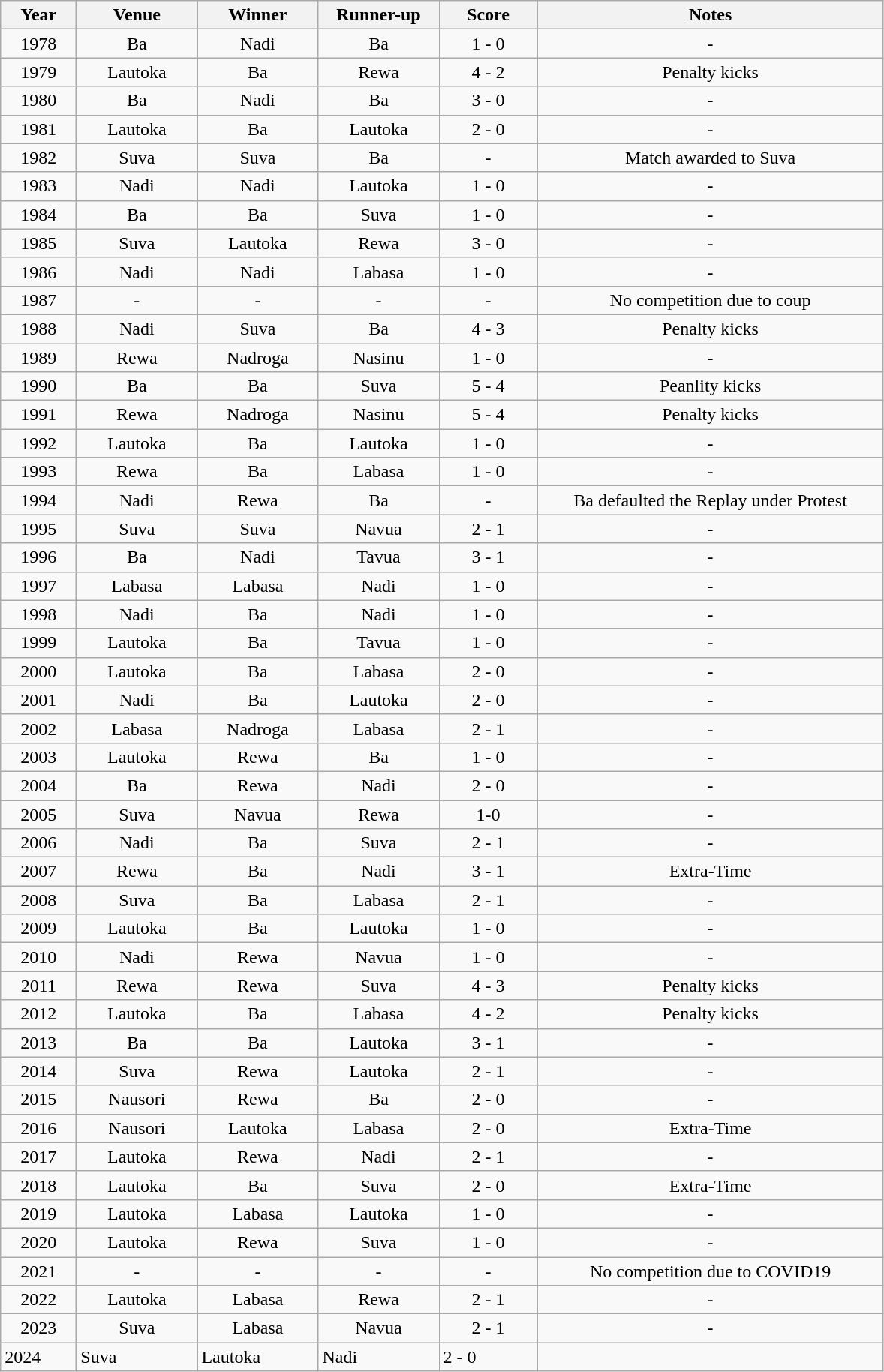<table class="wikitable sortable">
<tr ---- align="center">
<th Width="60">Year</th>
<th Width="100">Venue</th>
<th Width="100">Winner</th>
<th Width="100">Runner-up</th>
<th Width="80">Score</th>
<th Width="300">Notes</th>
</tr>
<tr ---- align="center">
<td>1978</td>
<td>Ba</td>
<td>Nadi</td>
<td>Ba</td>
<td>1 - 0</td>
<td>-</td>
</tr>
<tr ---- align="center">
<td>1979</td>
<td>Lautoka</td>
<td>Ba</td>
<td>Rewa</td>
<td>4 - 2</td>
<td>Penalty kicks</td>
</tr>
<tr ---- align="center">
<td>1980</td>
<td>Ba</td>
<td>Nadi</td>
<td>Ba</td>
<td>3 - 0</td>
<td>-</td>
</tr>
<tr ---- align="center">
<td>1981</td>
<td>Lautoka</td>
<td>Ba</td>
<td>Lautoka</td>
<td>2 - 0</td>
<td>-</td>
</tr>
<tr ---- align="center">
<td>1982</td>
<td>Suva</td>
<td>Suva</td>
<td>Ba</td>
<td>-</td>
<td>Match awarded to Suva</td>
</tr>
<tr ---- align="center">
<td>1983</td>
<td>Nadi</td>
<td>Nadi</td>
<td>Lautoka</td>
<td>1 - 0</td>
<td>-</td>
</tr>
<tr ---- align="center">
<td>1984</td>
<td>Ba</td>
<td>Ba</td>
<td>Suva</td>
<td>1 - 0</td>
<td>-</td>
</tr>
<tr ---- align="center">
<td>1985</td>
<td>Suva</td>
<td>Lautoka</td>
<td>Rewa</td>
<td>3 - 0</td>
<td>-</td>
</tr>
<tr ---- align="center">
<td>1986</td>
<td>Nadi</td>
<td>Nadi</td>
<td>Labasa</td>
<td>1 - 0</td>
<td>-</td>
</tr>
<tr ---- align="center">
<td>1987</td>
<td>-</td>
<td>-</td>
<td>-</td>
<td>-</td>
<td>No competition due to coup</td>
</tr>
<tr ---- align="center">
<td>1988</td>
<td>Nadi</td>
<td>Suva</td>
<td>Ba</td>
<td>4 - 3</td>
<td>Penalty kicks</td>
</tr>
<tr ---- align="center">
<td>1989</td>
<td>Rewa</td>
<td>Nadroga</td>
<td>Nasinu</td>
<td>1 - 0</td>
<td>-</td>
</tr>
<tr ---- align="center">
<td>1990</td>
<td>Ba</td>
<td>Ba</td>
<td>Suva</td>
<td>5 - 4</td>
<td>Peanlity kicks</td>
</tr>
<tr ---- align="center">
<td>1991</td>
<td>Rewa</td>
<td>Nadroga</td>
<td>Nasinu</td>
<td>5 - 4</td>
<td>Penalty kicks</td>
</tr>
<tr ---- align="center">
<td>1992</td>
<td>Lautoka</td>
<td>Ba</td>
<td>Lautoka</td>
<td>1 - 0</td>
<td>-</td>
</tr>
<tr ---- align="center">
<td>1993</td>
<td>Rewa</td>
<td>Ba</td>
<td>Labasa</td>
<td>1 - 0</td>
<td>-</td>
</tr>
<tr ---- align="center">
<td>1994</td>
<td>Nadi</td>
<td>Rewa</td>
<td>Ba</td>
<td>-</td>
<td>Ba defaulted the Replay under Protest</td>
</tr>
<tr ---- align="center">
<td>1995</td>
<td>Suva</td>
<td>Suva</td>
<td>Navua</td>
<td>2 - 1</td>
<td>-</td>
</tr>
<tr ---- align="center">
<td>1996</td>
<td>Ba</td>
<td>Nadi</td>
<td>Tavua</td>
<td>3 - 1</td>
<td>-</td>
</tr>
<tr ---- align="center">
<td>1997</td>
<td>Labasa</td>
<td>Labasa</td>
<td>Nadi</td>
<td>1 - 0</td>
<td>-</td>
</tr>
<tr ---- align="center">
<td>1998</td>
<td>Nadi</td>
<td>Ba</td>
<td>Nadi</td>
<td>1 - 0</td>
<td>-</td>
</tr>
<tr ---- align="center">
<td>1999</td>
<td>Lautoka</td>
<td>Ba</td>
<td>Tavua</td>
<td>1 - 0</td>
<td>-</td>
</tr>
<tr ---- align="center">
<td>2000</td>
<td>Lautoka</td>
<td>Ba</td>
<td>Labasa</td>
<td>2 - 0</td>
<td>-</td>
</tr>
<tr ---- align="center">
<td>2001</td>
<td>Nadi</td>
<td>Ba</td>
<td>Lautoka</td>
<td>2 - 0</td>
<td>-</td>
</tr>
<tr ---- align="center">
<td>2002</td>
<td>Labasa</td>
<td>Nadroga</td>
<td>Labasa</td>
<td>2 - 1</td>
<td>-</td>
</tr>
<tr ---- align="center">
<td>2003</td>
<td>Lautoka</td>
<td>Rewa</td>
<td>Ba</td>
<td>1 - 0</td>
<td>-</td>
</tr>
<tr ---- align="center">
<td>2004</td>
<td>Ba</td>
<td>Rewa</td>
<td>Nadi</td>
<td>2 - 0</td>
<td>-</td>
</tr>
<tr ---- align="center">
<td>2005</td>
<td>Suva</td>
<td>Navua</td>
<td>Rewa</td>
<td>1-0</td>
<td>-</td>
</tr>
<tr ---- align="center">
<td>2006</td>
<td>Nadi</td>
<td>Ba</td>
<td>Suva</td>
<td>2 - 1</td>
<td>-</td>
</tr>
<tr ---- align="center">
<td>2007</td>
<td>Rewa</td>
<td>Ba</td>
<td>Nadi</td>
<td>3 - 1</td>
<td>Extra-Time</td>
</tr>
<tr ---- align="center">
<td>2008</td>
<td>Suva</td>
<td>Ba</td>
<td>Labasa</td>
<td>2 - 1</td>
<td>-</td>
</tr>
<tr ---- align="center">
<td>2009</td>
<td>Lautoka</td>
<td>Ba</td>
<td>Lautoka</td>
<td>1 - 0</td>
<td>-</td>
</tr>
<tr ---- align="center">
<td>2010</td>
<td>Nadi</td>
<td>Rewa</td>
<td>Navua</td>
<td>1 - 0</td>
<td>-</td>
</tr>
<tr ---- align="center">
<td>2011</td>
<td>Rewa</td>
<td>Rewa</td>
<td>Suva</td>
<td>4 - 3</td>
<td>Penalty kicks</td>
</tr>
<tr ---- align="center">
<td>2012</td>
<td>Lautoka</td>
<td>Ba</td>
<td>Labasa</td>
<td>4 - 2</td>
<td>Penalty kicks</td>
</tr>
<tr ---- align="center">
<td>2013</td>
<td>Ba</td>
<td>Ba</td>
<td>Lautoka</td>
<td>3 - 1</td>
<td>-</td>
</tr>
<tr ---- align="center">
<td>2014</td>
<td>Suva</td>
<td>Rewa</td>
<td>Lautoka</td>
<td>2 - 1</td>
<td>-</td>
</tr>
<tr ---- align="center">
<td>2015</td>
<td>Nausori</td>
<td>Rewa</td>
<td>Ba</td>
<td>2 - 0</td>
<td>-</td>
</tr>
<tr ---- align="center">
<td>2016</td>
<td>Nausori</td>
<td>Lautoka</td>
<td>Labasa</td>
<td>2 - 0</td>
<td>Extra-Time</td>
</tr>
<tr ---- align="center">
<td>2017</td>
<td>Lautoka</td>
<td>Rewa</td>
<td>Nadi</td>
<td>2 - 1</td>
<td>-</td>
</tr>
<tr ---- align="center">
<td>2018</td>
<td>Lautoka</td>
<td>Ba</td>
<td>Suva</td>
<td>2 - 0</td>
<td>Extra-Time</td>
</tr>
<tr ---- align="center">
<td>2019</td>
<td>Lautoka</td>
<td>Labasa</td>
<td>Lautoka</td>
<td>1 - 0</td>
<td>-</td>
</tr>
<tr ---- align="center">
<td>2020</td>
<td>Lautoka</td>
<td>Rewa</td>
<td>Suva</td>
<td>1 - 0</td>
<td>-</td>
</tr>
<tr ---- align="center">
<td>2021</td>
<td>-</td>
<td>-</td>
<td>-</td>
<td>-</td>
<td>No competition due to COVID19</td>
</tr>
<tr ---- align="center">
<td>2022</td>
<td>Lautoka</td>
<td>Labasa</td>
<td>Rewa</td>
<td>2 - 1</td>
<td>-</td>
</tr>
<tr ---- align="center">
<td>2023</td>
<td>Suva</td>
<td>Labasa</td>
<td>Navua</td>
<td>2 - 1</td>
<td>-</td>
</tr>
<tr ----align="center">
<td>2024</td>
<td>Suva</td>
<td>Lautoka</td>
<td>Nadi</td>
<td>2 - 0</td>
<td></td>
</tr>
</table>
